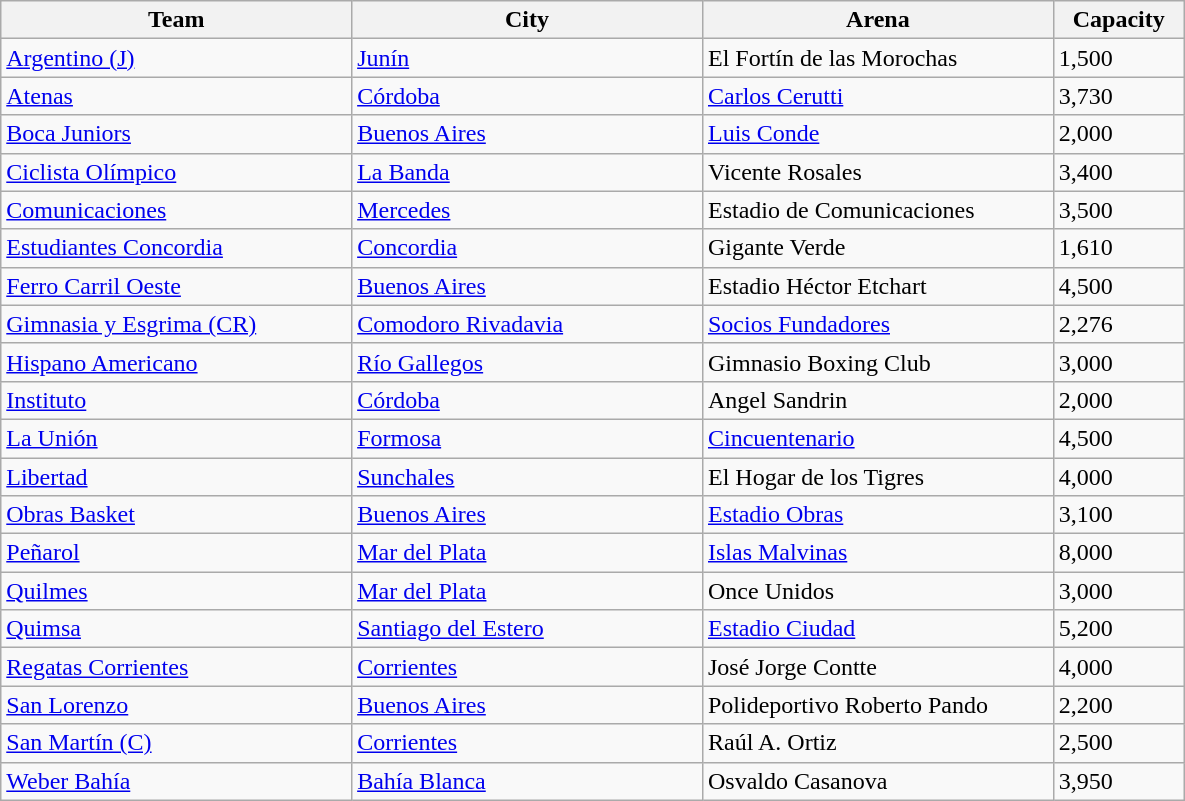<table class="wikitable sortable" style="text-align:left" width="790">
<tr>
<th width=200px>Team</th>
<th width=200px>City</th>
<th width=200px>Arena</th>
<th width=70px>Capacity</th>
</tr>
<tr>
<td><a href='#'>Argentino (J)</a></td>
<td><a href='#'>Junín</a></td>
<td>El Fortín de las Morochas</td>
<td>1,500</td>
</tr>
<tr>
<td><a href='#'>Atenas</a></td>
<td><a href='#'>Córdoba</a></td>
<td><a href='#'>Carlos Cerutti</a></td>
<td>3,730</td>
</tr>
<tr>
<td><a href='#'>Boca Juniors</a></td>
<td><a href='#'>Buenos Aires</a></td>
<td><a href='#'>Luis Conde</a></td>
<td>2,000</td>
</tr>
<tr>
<td><a href='#'>Ciclista Olímpico</a></td>
<td><a href='#'>La Banda</a></td>
<td>Vicente Rosales</td>
<td>3,400</td>
</tr>
<tr>
<td><a href='#'>Comunicaciones</a></td>
<td><a href='#'>Mercedes</a></td>
<td>Estadio de Comunicaciones</td>
<td>3,500</td>
</tr>
<tr>
<td><a href='#'>Estudiantes Concordia</a></td>
<td><a href='#'>Concordia</a></td>
<td>Gigante Verde</td>
<td>1,610</td>
</tr>
<tr>
<td><a href='#'>Ferro Carril Oeste</a></td>
<td><a href='#'>Buenos Aires</a></td>
<td>Estadio Héctor Etchart</td>
<td>4,500</td>
</tr>
<tr>
<td><a href='#'>Gimnasia y Esgrima (CR)</a></td>
<td><a href='#'>Comodoro Rivadavia</a></td>
<td><a href='#'>Socios Fundadores</a></td>
<td>2,276</td>
</tr>
<tr>
<td><a href='#'>Hispano Americano</a></td>
<td><a href='#'>Río Gallegos</a></td>
<td>Gimnasio Boxing Club</td>
<td>3,000</td>
</tr>
<tr>
<td><a href='#'>Instituto</a></td>
<td><a href='#'>Córdoba</a></td>
<td>Angel Sandrin</td>
<td>2,000</td>
</tr>
<tr>
<td><a href='#'>La Unión</a></td>
<td><a href='#'>Formosa</a></td>
<td><a href='#'>Cincuentenario</a></td>
<td>4,500</td>
</tr>
<tr>
<td><a href='#'>Libertad</a></td>
<td><a href='#'>Sunchales</a></td>
<td>El Hogar de los Tigres</td>
<td>4,000</td>
</tr>
<tr>
<td><a href='#'>Obras Basket</a></td>
<td><a href='#'>Buenos Aires</a></td>
<td><a href='#'>Estadio Obras</a></td>
<td>3,100</td>
</tr>
<tr>
<td><a href='#'>Peñarol</a></td>
<td><a href='#'>Mar del Plata</a></td>
<td><a href='#'>Islas Malvinas</a></td>
<td>8,000</td>
</tr>
<tr>
<td><a href='#'>Quilmes</a></td>
<td><a href='#'>Mar del Plata</a></td>
<td>Once Unidos</td>
<td>3,000</td>
</tr>
<tr>
<td><a href='#'>Quimsa</a></td>
<td><a href='#'>Santiago del Estero</a></td>
<td><a href='#'>Estadio Ciudad</a></td>
<td>5,200</td>
</tr>
<tr>
<td><a href='#'>Regatas Corrientes</a></td>
<td><a href='#'>Corrientes</a></td>
<td>José Jorge Contte</td>
<td>4,000</td>
</tr>
<tr>
<td><a href='#'>San Lorenzo</a></td>
<td><a href='#'>Buenos Aires</a></td>
<td>Polideportivo Roberto Pando</td>
<td>2,200</td>
</tr>
<tr>
<td><a href='#'>San Martín (C)</a></td>
<td><a href='#'>Corrientes</a></td>
<td>Raúl A. Ortiz</td>
<td>2,500</td>
</tr>
<tr>
<td><a href='#'>Weber Bahía</a></td>
<td><a href='#'>Bahía Blanca</a></td>
<td>Osvaldo Casanova</td>
<td>3,950</td>
</tr>
</table>
